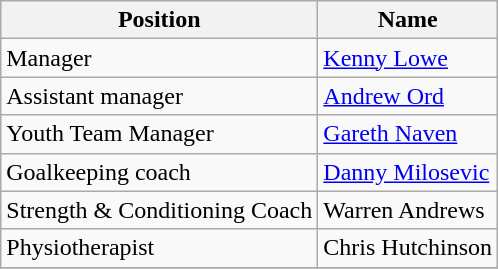<table class="wikitable">
<tr>
<th>Position</th>
<th>Name</th>
</tr>
<tr>
<td>Manager</td>
<td> <a href='#'>Kenny Lowe</a></td>
</tr>
<tr>
<td>Assistant manager</td>
<td> <a href='#'>Andrew Ord</a></td>
</tr>
<tr>
<td>Youth Team Manager</td>
<td> <a href='#'>Gareth Naven</a></td>
</tr>
<tr>
<td>Goalkeeping coach</td>
<td> <a href='#'>Danny Milosevic</a></td>
</tr>
<tr>
<td>Strength & Conditioning Coach</td>
<td> Warren Andrews</td>
</tr>
<tr>
<td>Physiotherapist</td>
<td> Chris Hutchinson</td>
</tr>
<tr>
</tr>
</table>
